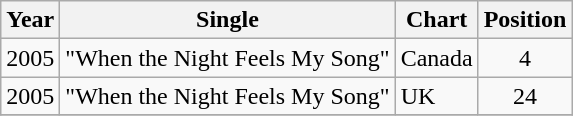<table class="wikitable">
<tr>
<th align="center">Year</th>
<th align="center">Single</th>
<th align="center">Chart</th>
<th align="center">Position</th>
</tr>
<tr>
<td align="left">2005</td>
<td align="left">"When the Night Feels My Song"</td>
<td align="left">Canada</td>
<td align="center">4</td>
</tr>
<tr>
<td align="left">2005</td>
<td align="left">"When the Night Feels My Song"</td>
<td align="left">UK</td>
<td align="center">24</td>
</tr>
<tr>
</tr>
</table>
